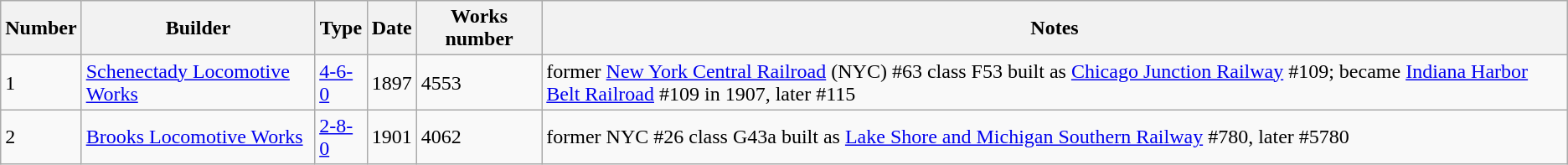<table class="wikitable">
<tr>
<th>Number</th>
<th>Builder</th>
<th>Type</th>
<th>Date</th>
<th>Works number</th>
<th>Notes</th>
</tr>
<tr>
<td>1</td>
<td><a href='#'>Schenectady Locomotive Works</a></td>
<td><a href='#'>4-6-0</a></td>
<td>1897</td>
<td>4553</td>
<td>former <a href='#'>New York Central Railroad</a> (NYC) #63 class F53 built as <a href='#'>Chicago Junction Railway</a> #109; became <a href='#'>Indiana Harbor Belt Railroad</a> #109 in 1907, later #115</td>
</tr>
<tr>
<td>2</td>
<td><a href='#'>Brooks Locomotive Works</a></td>
<td><a href='#'>2-8-0</a></td>
<td>1901</td>
<td>4062</td>
<td>former NYC #26 class G43a built as <a href='#'>Lake Shore and Michigan Southern Railway</a> #780, later #5780</td>
</tr>
</table>
